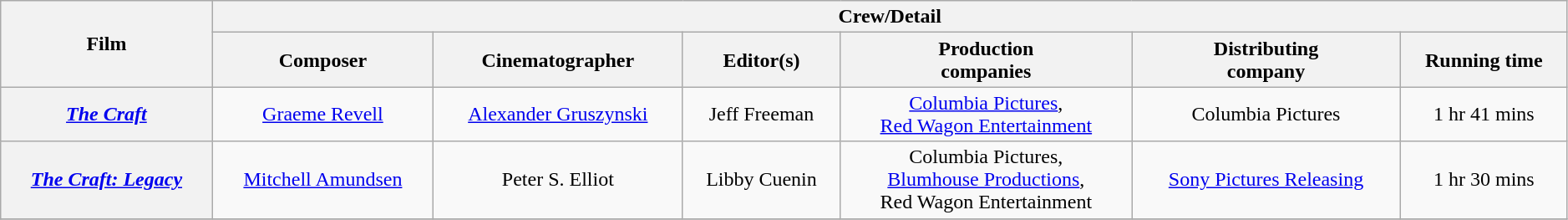<table class="wikitable sortable" style="text-align: center; width: 99%;">
<tr>
<th rowspan="2">Film</th>
<th colspan="7">Crew/Detail</th>
</tr>
<tr>
<th style="text-align: center;">Composer</th>
<th style="text-align: center;">Cinematographer</th>
<th style="text-align: center;">Editor(s)</th>
<th style="text-align: center;">Production <br>companies</th>
<th style="text-align: center;">Distributing <br>company</th>
<th style="text-align: center;">Running time</th>
</tr>
<tr>
<th><em><a href='#'>The Craft</a></em></th>
<td><a href='#'>Graeme Revell</a></td>
<td><a href='#'>Alexander Gruszynski</a></td>
<td>Jeff Freeman</td>
<td><a href='#'>Columbia Pictures</a>, <br><a href='#'>Red Wagon Entertainment</a></td>
<td>Columbia Pictures</td>
<td>1 hr 41 mins</td>
</tr>
<tr>
<th><em><a href='#'>The Craft: Legacy</a></em></th>
<td><a href='#'>Mitchell Amundsen</a></td>
<td>Peter S. Elliot</td>
<td>Libby Cuenin</td>
<td>Columbia Pictures, <br><a href='#'>Blumhouse Productions</a>, <br>Red Wagon Entertainment</td>
<td><a href='#'>Sony Pictures Releasing</a></td>
<td>1 hr 30 mins</td>
</tr>
<tr>
</tr>
</table>
